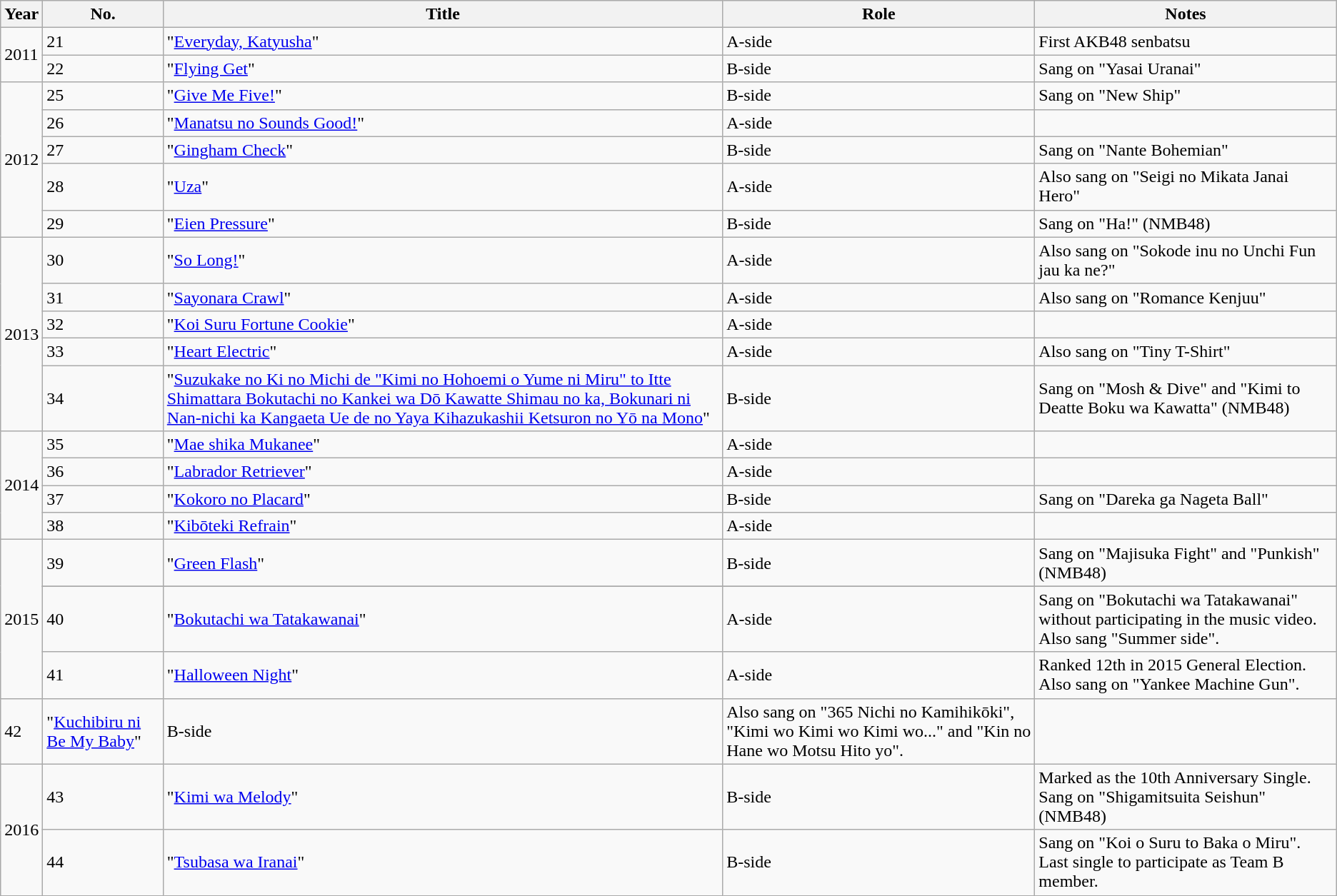<table class="wikitable sortable">
<tr>
<th>Year</th>
<th data-sort-type="number">No. </th>
<th>Title </th>
<th>Role </th>
<th class="unsortable">Notes </th>
</tr>
<tr>
<td rowspan="2">2011</td>
<td>21</td>
<td>"<a href='#'>Everyday, Katyusha</a>"</td>
<td>A-side</td>
<td>First AKB48 senbatsu</td>
</tr>
<tr>
<td>22</td>
<td>"<a href='#'>Flying Get</a>"</td>
<td>B-side</td>
<td>Sang on "Yasai Uranai"</td>
</tr>
<tr>
<td rowspan="5">2012</td>
<td>25</td>
<td>"<a href='#'>Give Me Five!</a>"</td>
<td>B-side</td>
<td>Sang on "New Ship"</td>
</tr>
<tr>
<td>26</td>
<td>"<a href='#'>Manatsu no Sounds Good!</a>"</td>
<td>A-side</td>
<td></td>
</tr>
<tr>
<td>27</td>
<td>"<a href='#'>Gingham Check</a>"</td>
<td>B-side</td>
<td>Sang on "Nante Bohemian"</td>
</tr>
<tr>
<td>28</td>
<td>"<a href='#'>Uza</a>"</td>
<td>A-side</td>
<td>Also sang on "Seigi no Mikata Janai Hero"</td>
</tr>
<tr>
<td>29</td>
<td>"<a href='#'>Eien Pressure</a>"</td>
<td>B-side</td>
<td>Sang on "Ha!" (NMB48)</td>
</tr>
<tr>
<td rowspan="5">2013</td>
<td>30</td>
<td>"<a href='#'>So Long!</a>"</td>
<td>A-side</td>
<td>Also sang on "Sokode inu no Unchi Fun jau ka ne?"</td>
</tr>
<tr>
<td>31</td>
<td>"<a href='#'>Sayonara Crawl</a>"</td>
<td>A-side</td>
<td>Also sang on "Romance Kenjuu"</td>
</tr>
<tr>
<td>32</td>
<td>"<a href='#'>Koi Suru Fortune Cookie</a>"</td>
<td>A-side</td>
<td></td>
</tr>
<tr>
<td>33</td>
<td>"<a href='#'>Heart Electric</a>"</td>
<td>A-side</td>
<td>Also sang on "Tiny T-Shirt"</td>
</tr>
<tr>
<td>34</td>
<td>"<a href='#'>Suzukake no Ki no Michi de "Kimi no Hohoemi o Yume ni Miru" to Itte Shimattara Bokutachi no Kankei wa Dō Kawatte Shimau no ka, Bokunari ni Nan-nichi ka Kangaeta Ue de no Yaya Kihazukashii Ketsuron no Yō na Mono</a>"</td>
<td>B-side</td>
<td>Sang on "Mosh & Dive" and "Kimi to Deatte Boku wa Kawatta" (NMB48)</td>
</tr>
<tr>
<td rowspan="4">2014</td>
<td>35</td>
<td>"<a href='#'>Mae shika Mukanee</a>"</td>
<td>A-side</td>
<td></td>
</tr>
<tr>
<td>36</td>
<td>"<a href='#'>Labrador Retriever</a>"</td>
<td>A-side</td>
<td></td>
</tr>
<tr>
<td>37</td>
<td>"<a href='#'>Kokoro no Placard</a>"</td>
<td>B-side</td>
<td>Sang on "Dareka ga Nageta Ball"</td>
</tr>
<tr>
<td>38</td>
<td>"<a href='#'>Kibōteki Refrain</a>"</td>
<td>A-side</td>
<td></td>
</tr>
<tr>
<td rowspan="4">2015</td>
<td>39</td>
<td>"<a href='#'>Green Flash</a>"</td>
<td>B-side</td>
<td>Sang on "Majisuka Fight" and "Punkish" (NMB48)</td>
</tr>
<tr>
</tr>
<tr>
<td>40</td>
<td>"<a href='#'>Bokutachi wa Tatakawanai</a>"</td>
<td>A-side</td>
<td>Sang on "Bokutachi wa Tatakawanai" without participating in the music video. Also sang "Summer side".</td>
</tr>
<tr>
<td>41</td>
<td>"<a href='#'>Halloween Night</a>"</td>
<td>A-side</td>
<td>Ranked 12th in 2015 General Election. Also sang on "Yankee Machine Gun".</td>
</tr>
<tr>
<td>42</td>
<td>"<a href='#'>Kuchibiru ni Be My Baby</a>"</td>
<td>B-side</td>
<td>Also sang on "365 Nichi no Kamihikōki", "Kimi wo Kimi wo Kimi wo..." and "Kin no Hane wo Motsu Hito yo".</td>
</tr>
<tr>
<td rowspan="4">2016</td>
<td>43</td>
<td>"<a href='#'>Kimi wa Melody</a>"</td>
<td>B-side</td>
<td>Marked as the 10th Anniversary Single. Sang on "Shigamitsuita Seishun" (NMB48)</td>
</tr>
<tr>
<td>44</td>
<td>"<a href='#'>Tsubasa wa Iranai</a>"</td>
<td>B-side</td>
<td>Sang on "Koi o Suru to Baka o Miru". Last single to participate as Team B member.</td>
</tr>
</table>
